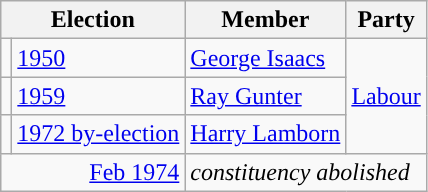<table class="wikitable">
<tr>
<th colspan="2">Election</th>
<th>Member</th>
<th>Party</th>
</tr>
<tr>
<td style="color:inherit;background-color: "></td>
<td><a href='#'>1950</a></td>
<td><a href='#'>George Isaacs</a></td>
<td rowspan="3"><a href='#'>Labour</a></td>
</tr>
<tr>
<td style="color:inherit;background-color: "></td>
<td><a href='#'>1959</a></td>
<td><a href='#'>Ray Gunter</a></td>
</tr>
<tr>
<td style="color:inherit;background-color: "></td>
<td><a href='#'>1972 by-election</a></td>
<td><a href='#'>Harry Lamborn</a></td>
</tr>
<tr>
<td colspan="2" align="right"><a href='#'>Feb 1974</a></td>
<td colspan="2"><em>constituency abolished</em></td>
</tr>
</table>
